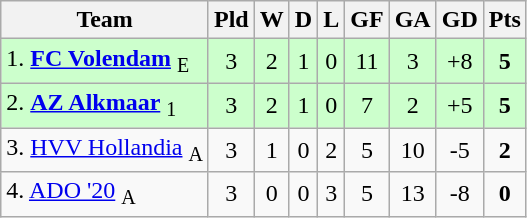<table class="wikitable" style="text-align:center; float:left; margin-right:1em">
<tr>
<th>Team</th>
<th>Pld</th>
<th>W</th>
<th>D</th>
<th>L</th>
<th>GF</th>
<th>GA</th>
<th>GD</th>
<th>Pts</th>
</tr>
<tr bgcolor=ccffcc>
<td align=left>1. <strong><a href='#'>FC Volendam</a></strong> <sub>E</sub></td>
<td>3</td>
<td>2</td>
<td>1</td>
<td>0</td>
<td>11</td>
<td>3</td>
<td>+8</td>
<td><strong>5</strong></td>
</tr>
<tr bgcolor=ccffcc>
<td align=left>2. <strong><a href='#'>AZ Alkmaar</a></strong> <sub>1</sub></td>
<td>3</td>
<td>2</td>
<td>1</td>
<td>0</td>
<td>7</td>
<td>2</td>
<td>+5</td>
<td><strong>5</strong></td>
</tr>
<tr>
<td align=left>3. <a href='#'>HVV Hollandia</a> <sub>A</sub></td>
<td>3</td>
<td>1</td>
<td>0</td>
<td>2</td>
<td>5</td>
<td>10</td>
<td>-5</td>
<td><strong>2</strong></td>
</tr>
<tr>
<td align=left>4. <a href='#'>ADO '20</a> <sub>A</sub></td>
<td>3</td>
<td>0</td>
<td>0</td>
<td>3</td>
<td>5</td>
<td>13</td>
<td>-8</td>
<td><strong>0</strong></td>
</tr>
</table>
